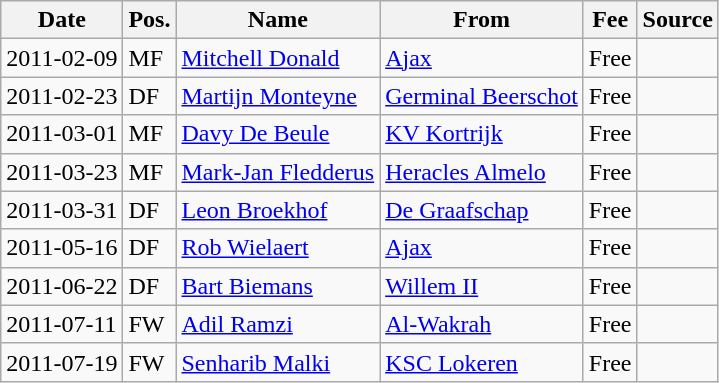<table class="wikitable">
<tr>
<th>Date</th>
<th>Pos.</th>
<th>Name</th>
<th>From</th>
<th>Fee</th>
<th>Source</th>
</tr>
<tr>
<td>2011-02-09</td>
<td>MF</td>
<td> <a href='#'>Mitchell Donald</a></td>
<td> <a href='#'>Ajax</a></td>
<td>Free</td>
<td></td>
</tr>
<tr>
<td>2011-02-23</td>
<td>DF</td>
<td> <a href='#'>Martijn Monteyne</a></td>
<td> <a href='#'>Germinal Beerschot</a></td>
<td>Free</td>
<td></td>
</tr>
<tr>
<td>2011-03-01</td>
<td>MF</td>
<td> <a href='#'>Davy De Beule</a></td>
<td> <a href='#'>KV Kortrijk</a></td>
<td>Free</td>
<td></td>
</tr>
<tr>
<td>2011-03-23</td>
<td>MF</td>
<td> <a href='#'>Mark-Jan Fledderus</a></td>
<td> <a href='#'>Heracles Almelo</a></td>
<td>Free</td>
<td></td>
</tr>
<tr>
<td>2011-03-31</td>
<td>DF</td>
<td> <a href='#'>Leon Broekhof</a></td>
<td> <a href='#'>De Graafschap</a></td>
<td>Free</td>
<td></td>
</tr>
<tr>
<td>2011-05-16</td>
<td>DF</td>
<td> <a href='#'>Rob Wielaert</a></td>
<td> <a href='#'>Ajax</a></td>
<td>Free</td>
<td></td>
</tr>
<tr>
<td>2011-06-22</td>
<td>DF</td>
<td> <a href='#'>Bart Biemans</a></td>
<td> <a href='#'>Willem II</a></td>
<td>Free</td>
<td></td>
</tr>
<tr>
<td>2011-07-11</td>
<td>FW</td>
<td> <a href='#'>Adil Ramzi</a></td>
<td> <a href='#'>Al-Wakrah</a></td>
<td>Free</td>
<td></td>
</tr>
<tr>
<td>2011-07-19</td>
<td>FW</td>
<td> <a href='#'>Senharib Malki</a></td>
<td> <a href='#'>KSC Lokeren</a></td>
<td>Free</td>
<td></td>
</tr>
</table>
